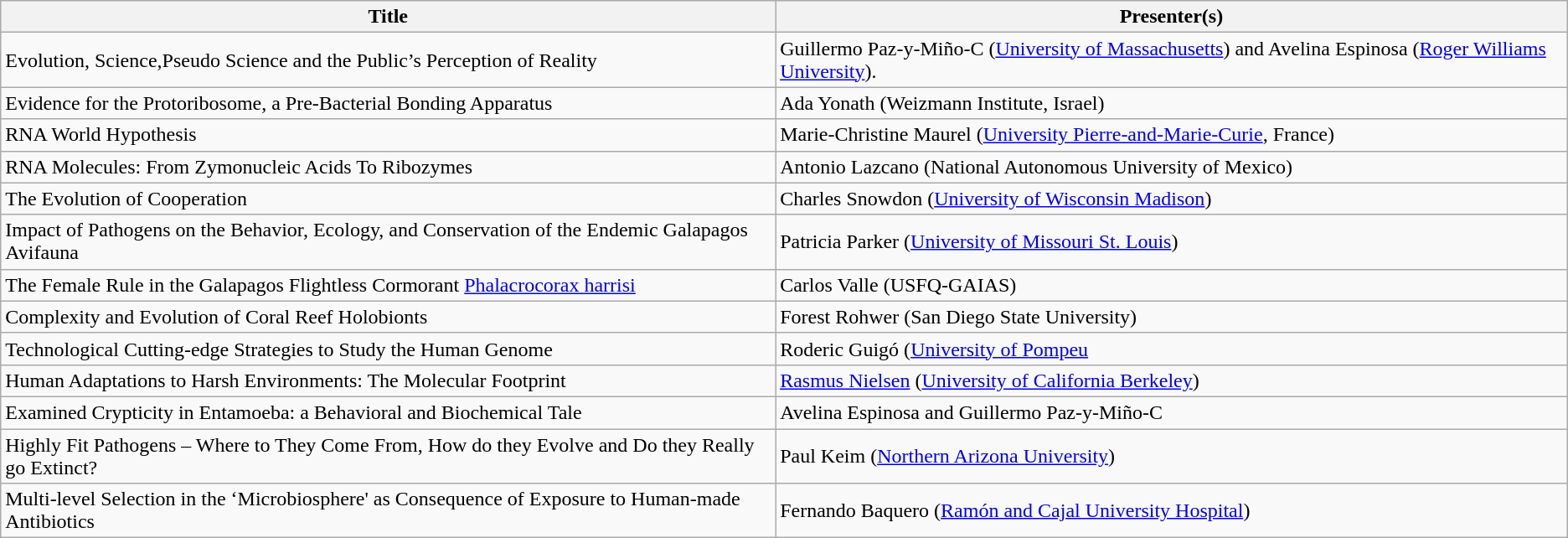<table class="wikitable">
<tr>
<th>Title</th>
<th>Presenter(s)</th>
</tr>
<tr>
<td>Evolution, Science,Pseudo Science and the Public’s Perception of Reality</td>
<td>Guillermo Paz-y-Miño-C (<a href='#'>University of Massachusetts</a>) and Avelina Espinosa (<a href='#'>Roger Williams University</a>).</td>
</tr>
<tr>
<td>Evidence for the Protoribosome, a Pre-Bacterial Bonding Apparatus</td>
<td>Ada Yonath (Weizmann Institute, Israel)</td>
</tr>
<tr>
<td>RNA World Hypothesis</td>
<td>Marie-Christine Maurel (<a href='#'>University Pierre-and-Marie-Curie</a>, France)</td>
</tr>
<tr>
<td>RNA Molecules: From Zymonucleic Acids To Ribozymes</td>
<td>Antonio Lazcano (National Autonomous University of Mexico)</td>
</tr>
<tr>
<td>The Evolution of Cooperation</td>
<td>Charles Snowdon (<a href='#'>University of Wisconsin Madison</a>)</td>
</tr>
<tr>
<td>Impact of Pathogens on the Behavior, Ecology, and Conservation of the Endemic Galapagos Avifauna</td>
<td>Patricia Parker (<a href='#'>University of Missouri St. Louis</a>)</td>
</tr>
<tr>
<td>The Female Rule in the Galapagos Flightless Cormorant <a href='#'>Phalacrocorax harrisi</a></td>
<td>Carlos Valle (USFQ-GAIAS)</td>
</tr>
<tr>
<td>Complexity and Evolution of Coral Reef Holobionts</td>
<td>Forest Rohwer (San Diego State University)</td>
</tr>
<tr>
<td>Technological Cutting-edge Strategies to Study the Human Genome</td>
<td>Roderic Guigó (<a href='#'>University of Pompeu</a></td>
</tr>
<tr>
<td>Human Adaptations to Harsh Environments: The Molecular Footprint</td>
<td><a href='#'>Rasmus Nielsen</a> (<a href='#'>University of California Berkeley</a>)</td>
</tr>
<tr>
<td>Examined Crypticity in Entamoeba: a Behavioral and Biochemical Tale</td>
<td>Avelina Espinosa and Guillermo Paz-y-Miño-C</td>
</tr>
<tr>
<td>Highly Fit Pathogens – Where to They Come From, How do they Evolve and Do they Really go Extinct?</td>
<td>Paul Keim (<a href='#'>Northern Arizona University</a>)</td>
</tr>
<tr>
<td>Multi-level Selection in the ‘Microbiosphere' as Consequence of Exposure to Human-made Antibiotics</td>
<td>Fernando Baquero (<a href='#'>Ramón and Cajal University Hospital</a>)</td>
</tr>
</table>
